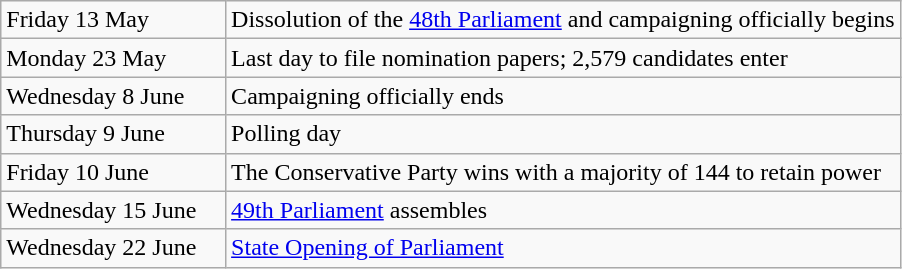<table class="wikitable">
<tr>
<td style="width:25%;">Friday 13 May</td>
<td>Dissolution of the <a href='#'>48th Parliament</a> and campaigning officially begins</td>
</tr>
<tr>
<td>Monday 23 May</td>
<td>Last day to file nomination papers; 2,579 candidates enter</td>
</tr>
<tr>
<td>Wednesday 8 June</td>
<td>Campaigning officially ends</td>
</tr>
<tr>
<td>Thursday 9 June</td>
<td>Polling day</td>
</tr>
<tr>
<td>Friday 10 June</td>
<td>The Conservative Party wins with a majority of 144 to retain power</td>
</tr>
<tr>
<td>Wednesday 15 June</td>
<td><a href='#'>49th Parliament</a> assembles</td>
</tr>
<tr>
<td>Wednesday 22 June</td>
<td><a href='#'>State Opening of Parliament</a></td>
</tr>
</table>
